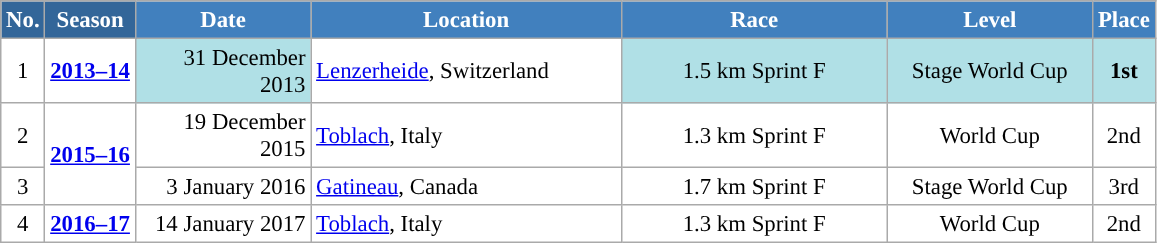<table class="wikitable sortable" style="font-size:95%; text-align:center; border:grey solid 1px; border-collapse:collapse; background:#ffffff;">
<tr style="background:#efefef;">
<th style="background-color:#369; color:white;">No.</th>
<th style="background-color:#369; color:white;">Season</th>
<th style="background-color:#4180be; color:white; width:110px;">Date</th>
<th style="background-color:#4180be; color:white; width:200px;">Location</th>
<th style="background-color:#4180be; color:white; width:170px;">Race</th>
<th style="background-color:#4180be; color:white; width:130px;">Level</th>
<th style="background-color:#4180be; color:white;">Place</th>
</tr>
<tr>
<td align=center>1</td>
<td rowspan=1 align=center><strong><a href='#'>2013–14</a></strong></td>
<td bgcolor="#BOEOE6" align=right>31 December 2013</td>
<td align=left> <a href='#'>Lenzerheide</a>, Switzerland</td>
<td bgcolor="#BOEOE6">1.5 km Sprint F</td>
<td bgcolor="#BOEOE6">Stage World Cup</td>
<td bgcolor="#BOEOE6"><strong>1st</strong></td>
</tr>
<tr>
<td align=center>2</td>
<td rowspan=2 align=center><strong><a href='#'>2015–16</a></strong></td>
<td align=right>19 December 2015</td>
<td align=left>  <a href='#'>Toblach</a>, Italy</td>
<td>1.3 km Sprint F</td>
<td>World Cup</td>
<td>2nd</td>
</tr>
<tr>
<td align=center>3</td>
<td align=right>3 January 2016</td>
<td align=left> <a href='#'>Gatineau</a>, Canada</td>
<td>1.7 km Sprint F</td>
<td>Stage World Cup</td>
<td>3rd</td>
</tr>
<tr>
<td align=center>4</td>
<td rowspan=1 align=center><strong><a href='#'>2016–17</a></strong></td>
<td align=right>14 January 2017</td>
<td align=left>  <a href='#'>Toblach</a>, Italy</td>
<td>1.3 km Sprint F</td>
<td>World Cup</td>
<td>2nd</td>
</tr>
</table>
